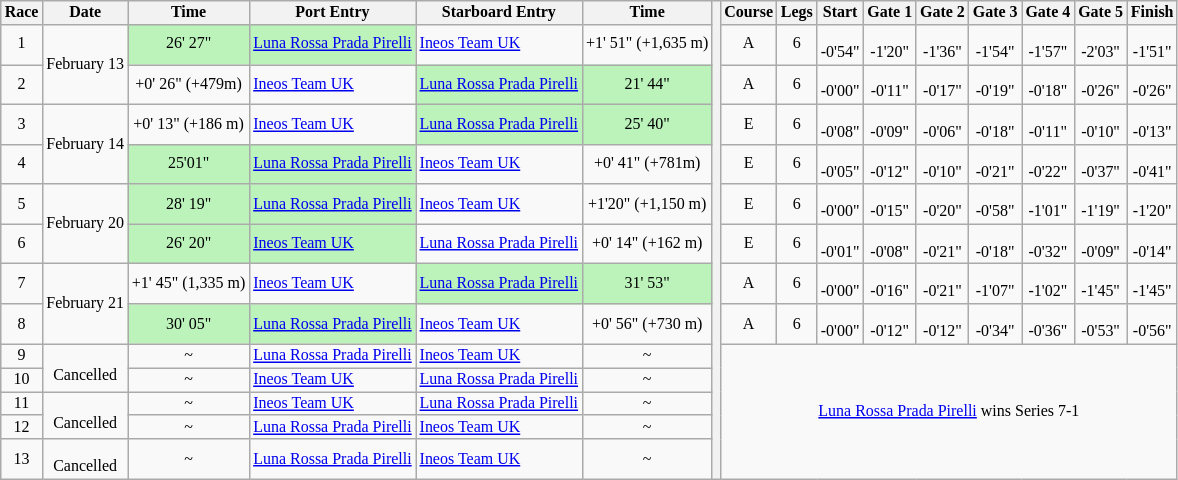<table class="wikitable" style="font-size:8pt;line-height:1;text-align: center;">
<tr>
<th>Race</th>
<th>Date</th>
<th>Time</th>
<th>Port Entry</th>
<th>Starboard Entry</th>
<th>Time</th>
<th rowspan="14"></th>
<th>Course</th>
<th>Legs</th>
<th>Start</th>
<th>Gate 1</th>
<th>Gate 2</th>
<th>Gate 3</th>
<th>Gate 4</th>
<th>Gate 5</th>
<th>Finish</th>
</tr>
<tr>
<td>1<br></td>
<td rowspan="2">February 13</td>
<td bgcolor="#BBF3BB">26' 27"</td>
<td bgcolor="#BBF3BB" style="text-align: left;" > <a href='#'>Luna Rossa Prada Pirelli</a></td>
<td style="text-align: left;" > <a href='#'>Ineos Team UK</a></td>
<td>+1' 51" (+1,635 m)</td>
<td>A</td>
<td>6</td>
<td><br> -0'54"</td>
<td><br> -1'20"</td>
<td><br> -1'36"</td>
<td><br> -1'54"</td>
<td><br> -1'57"</td>
<td><br> -2'03"</td>
<td><br> -1'51"</td>
</tr>
<tr>
<td>2<br></td>
<td>+0' 26" (+479m)</td>
<td style="text-align: left;" > <a href='#'>Ineos Team UK</a></td>
<td bgcolor="#BBF3BB" style="text-align: left;" > <a href='#'>Luna Rossa Prada Pirelli</a></td>
<td bgcolor="#BBF3BB">21' 44"</td>
<td>A</td>
<td>6</td>
<td><br> -0'00"</td>
<td><br> -0'11"</td>
<td><br> -0'17"</td>
<td><br> -0'19"</td>
<td><br> -0'18"</td>
<td><br> -0'26"</td>
<td><br> -0'26"</td>
</tr>
<tr>
<td>3<br></td>
<td rowspan="2">February 14</td>
<td>+0' 13" (+186 m)</td>
<td style="text-align: left;" > <a href='#'>Ineos Team UK</a></td>
<td bgcolor="#BBF3BB" style="text-align: left;" > <a href='#'>Luna Rossa Prada Pirelli</a></td>
<td bgcolor="#BBF3BB" >25' 40"</td>
<td>E</td>
<td>6</td>
<td><br> -0'08"</td>
<td><br> -0'09"</td>
<td><br> -0'06"</td>
<td><br> -0'18"</td>
<td><br> -0'11"</td>
<td><br> -0'10"</td>
<td><br> -0'13"</td>
</tr>
<tr>
<td>4 <br></td>
<td bgcolor="#BBF3BB">25'01"</td>
<td bgcolor="#BBF3BB" style="text-align: left;" > <a href='#'>Luna Rossa Prada Pirelli</a></td>
<td style="text-align: left;" > <a href='#'>Ineos Team UK</a></td>
<td>+0' 41" (+781m)</td>
<td>E</td>
<td>6</td>
<td><br> -0'05"</td>
<td><br> -0'12"</td>
<td><br> -0'10"</td>
<td><br> -0'21"</td>
<td><br> -0'22"</td>
<td><br> -0'37"</td>
<td><br> -0'41"</td>
</tr>
<tr>
<td>5 <br></td>
<td rowspan="2">February 20</td>
<td bgcolor="#BBF3BB">28' 19"</td>
<td bgcolor="#BBF3BB" style="text-align: left;"> <a href='#'>Luna Rossa Prada Pirelli</a></td>
<td style="text-align: left;" > <a href='#'>Ineos Team UK</a></td>
<td>+1'20" (+1,150 m)</td>
<td>E</td>
<td>6</td>
<td><br> -0'00"</td>
<td><br> -0'15"</td>
<td><br> -0'20"</td>
<td><br> -0'58"</td>
<td><br> -1'01"</td>
<td><br> -1'19"</td>
<td><br> -1'20"</td>
</tr>
<tr>
<td>6 <br></td>
<td bgcolor="#BBF3BB">26' 20"</td>
<td bgcolor="#BBF3BB" style="text-align: left;"> <a href='#'>Ineos Team UK</a></td>
<td style="text-align: left;"> <a href='#'>Luna Rossa Prada Pirelli</a></td>
<td>+0' 14" (+162 m)</td>
<td>E</td>
<td>6</td>
<td><br> -0'01"</td>
<td><br> -0'08"</td>
<td><br> -0'21"</td>
<td><br> -0'18"</td>
<td><br> -0'32"</td>
<td><br> -0'09"</td>
<td><br> -0'14"</td>
</tr>
<tr>
<td>7 <br></td>
<td rowspan="2">February 21</td>
<td>+1' 45" (1,335 m)</td>
<td style="text-align: left;"> <a href='#'>Ineos Team UK</a></td>
<td bgcolor="#BBF3BB" style="text-align: left;"> <a href='#'>Luna Rossa Prada Pirelli</a></td>
<td bgcolor="#BBF3BB">31' 53"</td>
<td>A</td>
<td>6</td>
<td><br> -0'00"</td>
<td><br> -0'16"</td>
<td><br> -0'21"</td>
<td><br> -1'07"</td>
<td><br> -1'02"</td>
<td><br> -1'45"</td>
<td><br> -1'45"</td>
</tr>
<tr>
<td>8 <br></td>
<td bgcolor="#BBF3BB">30' 05"</td>
<td bgcolor="#BBF3BB" style="text-align: left;"> <a href='#'>Luna Rossa Prada Pirelli</a></td>
<td style="text-align: left;"> <a href='#'>Ineos Team UK</a></td>
<td>+0' 56" (+730 m)</td>
<td>A</td>
<td>6</td>
<td><br> -0'00"</td>
<td><br> -0'12"</td>
<td><br> -0'12"</td>
<td><br> -0'34"</td>
<td><br> -0'36"</td>
<td><br> -0'53"</td>
<td><br> -0'56"</td>
</tr>
<tr>
<td>9</td>
<td rowspan="2"> <br> Cancelled</td>
<td>~</td>
<td style="text-align: left;" > <a href='#'>Luna Rossa Prada Pirelli</a></td>
<td style="text-align: left;" > <a href='#'>Ineos Team UK</a></td>
<td>~</td>
<td colspan="9" rowspan="5"><a href='#'>Luna Rossa Prada Pirelli</a> wins Series 7-1</td>
</tr>
<tr>
<td>10</td>
<td>~</td>
<td style="text-align: left;" > <a href='#'>Ineos Team UK</a></td>
<td style="text-align: left;" > <a href='#'>Luna Rossa Prada Pirelli</a></td>
<td>~</td>
</tr>
<tr>
<td>11</td>
<td rowspan="2"> <br> Cancelled</td>
<td>~</td>
<td style="text-align: left;" > <a href='#'>Ineos Team UK</a></td>
<td style="text-align: left;" > <a href='#'>Luna Rossa Prada Pirelli</a></td>
<td>~</td>
</tr>
<tr>
<td>12</td>
<td>~</td>
<td style="text-align: left;" > <a href='#'>Luna Rossa Prada Pirelli</a></td>
<td style="text-align: left;" > <a href='#'>Ineos Team UK</a></td>
<td>~</td>
</tr>
<tr>
<td>13</td>
<td> <br> Cancelled</td>
<td>~</td>
<td style="text-align: left;" > <a href='#'>Luna Rossa Prada Pirelli</a></td>
<td style="text-align: left;" > <a href='#'>Ineos Team UK</a></td>
<td>~</td>
</tr>
</table>
